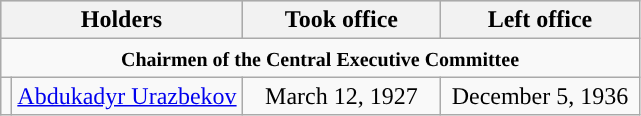<table class="wikitable" style="text-align:center">
<tr style="background:#cccccc">
<th colspan="2" width="150">Holders</th>
<th rowspan="1" width="125">Took office</th>
<th rowspan="1" width="125">Left office</th>
</tr>
<tr>
<td colspan="4" align="center"><strong><small>Chairmen of the Central Executive Committee</small></strong></td>
</tr>
<tr>
<td rowspan="1" style="background-color: "></td>
<td rowspan=1><a href='#'>Abdukadyr Urazbekov</a><br></td>
<td rowspan=1>March 12, 1927<br></td>
<td rowspan=1>December 5, 1936<br></td>
</tr>
</table>
